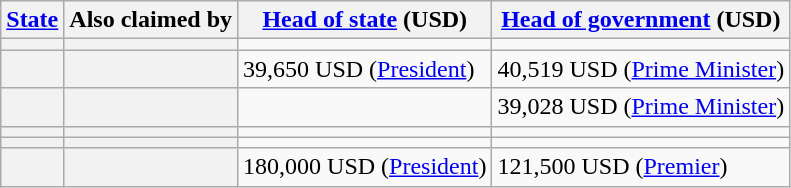<table class="sortable wikitable">
<tr>
<th><a href='#'>State</a></th>
<th>Also claimed by</th>
<th data-sort-type="currency"><a href='#'>Head of state</a> (USD)</th>
<th data-sort-type="currency"><a href='#'>Head of government</a> (USD)</th>
</tr>
<tr>
<th style="font-weight: normal; text-align: left;"></th>
<th></th>
<td></td>
<td></td>
</tr>
<tr>
<th style="font-weight: normal; text-align: left;"></th>
<th></th>
<td>39,650 USD (<a href='#'>President</a>)</td>
<td>40,519 USD (<a href='#'>Prime Minister</a>)</td>
</tr>
<tr>
<th style="font-weight: normal; text-align: left;"></th>
<th></th>
<td></td>
<td>39,028 USD (<a href='#'>Prime Minister</a>)</td>
</tr>
<tr>
<th style="font-weight: normal; text-align: left;"></th>
<th></th>
<td></td>
<td></td>
</tr>
<tr>
<th style="font-weight: normal; text-align: left;"></th>
<th></th>
<td></td>
<td></td>
</tr>
<tr>
<th style="font-weight: normal; text-align: left;"></th>
<th></th>
<td>180,000 USD (<a href='#'>President</a>)</td>
<td>121,500 USD (<a href='#'>Premier</a>)</td>
</tr>
</table>
